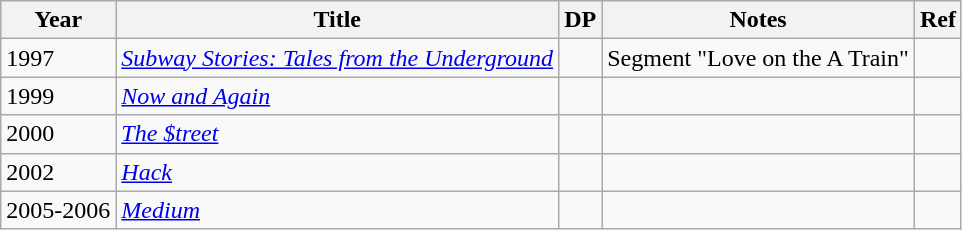<table class="wikitable">
<tr>
<th>Year</th>
<th>Title</th>
<th>DP</th>
<th>Notes</th>
<th>Ref</th>
</tr>
<tr>
<td>1997</td>
<td><em><a href='#'>Subway Stories: Tales from the Underground</a></em></td>
<td></td>
<td>Segment "Love on the A Train"</td>
<td></td>
</tr>
<tr>
<td>1999</td>
<td><em><a href='#'>Now and Again</a></em></td>
<td></td>
<td></td>
<td></td>
</tr>
<tr>
<td>2000</td>
<td><em><a href='#'>The $treet</a></em></td>
<td></td>
<td></td>
<td></td>
</tr>
<tr>
<td>2002</td>
<td><em><a href='#'>Hack</a></em></td>
<td></td>
<td></td>
<td></td>
</tr>
<tr>
<td>2005-2006</td>
<td><em><a href='#'>Medium</a></em></td>
<td></td>
<td></td>
<td></td>
</tr>
</table>
